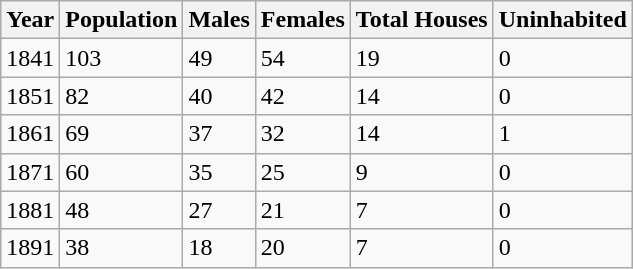<table class="wikitable">
<tr>
<th>Year</th>
<th>Population</th>
<th>Males</th>
<th>Females</th>
<th>Total Houses</th>
<th>Uninhabited</th>
</tr>
<tr>
<td>1841</td>
<td>103</td>
<td>49</td>
<td>54</td>
<td>19</td>
<td>0</td>
</tr>
<tr>
<td>1851</td>
<td>82</td>
<td>40</td>
<td>42</td>
<td>14</td>
<td>0</td>
</tr>
<tr>
<td>1861</td>
<td>69</td>
<td>37</td>
<td>32</td>
<td>14</td>
<td>1</td>
</tr>
<tr>
<td>1871</td>
<td>60</td>
<td>35</td>
<td>25</td>
<td>9</td>
<td>0</td>
</tr>
<tr>
<td>1881</td>
<td>48</td>
<td>27</td>
<td>21</td>
<td>7</td>
<td>0</td>
</tr>
<tr>
<td>1891</td>
<td>38</td>
<td>18</td>
<td>20</td>
<td>7</td>
<td>0</td>
</tr>
</table>
